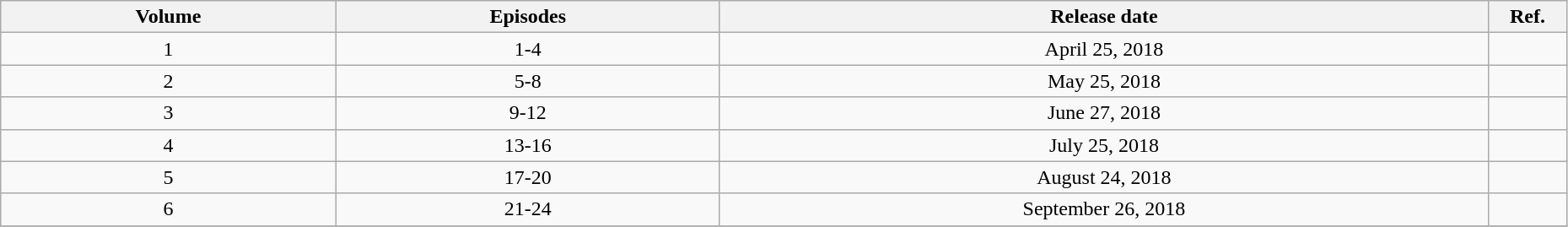<table class="wikitable" style="text-align: center; width: 98%">
<tr>
<th>Volume</th>
<th>Episodes</th>
<th>Release date</th>
<th width="5%">Ref.</th>
</tr>
<tr>
<td>1</td>
<td>1-4</td>
<td>April 25, 2018</td>
<td></td>
</tr>
<tr>
<td>2</td>
<td>5-8</td>
<td>May 25, 2018</td>
<td></td>
</tr>
<tr>
<td>3</td>
<td>9-12</td>
<td>June 27, 2018</td>
<td></td>
</tr>
<tr>
<td>4</td>
<td>13-16</td>
<td>July 25, 2018</td>
<td></td>
</tr>
<tr>
<td>5</td>
<td>17-20</td>
<td>August 24, 2018</td>
<td></td>
</tr>
<tr>
<td>6</td>
<td>21-24</td>
<td>September 26, 2018</td>
<td></td>
</tr>
<tr>
</tr>
</table>
